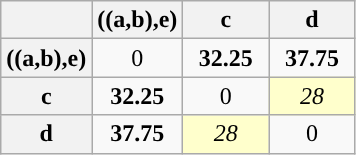<table class="wikitable" style="text-align: center;">
<tr>
<th style="width: 50px;"></th>
<th style="width: 50px;">((a,b),e)</th>
<th style="width: 50px;">c</th>
<th style="width: 50px;">d</th>
</tr>
<tr>
<th>((a,b),e)</th>
<td>0</td>
<td><strong>32.25</strong></td>
<td><strong>37.75</strong></td>
</tr>
<tr>
<th>c</th>
<td><strong>32.25</strong></td>
<td>0</td>
<td style=background:#ffffcc;><em>28</em></td>
</tr>
<tr>
<th>d</th>
<td><strong>37.75</strong></td>
<td style=background:#ffffcc;><em>28</em></td>
<td>0</td>
</tr>
</table>
